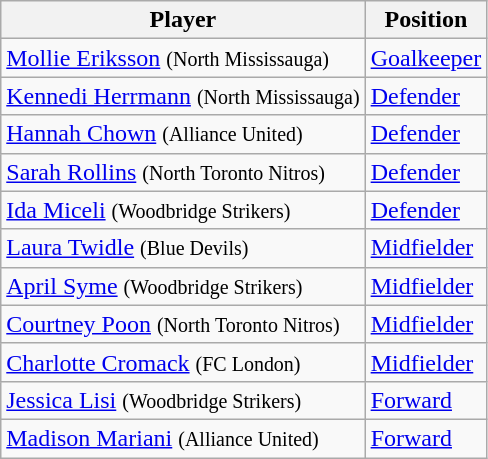<table class="wikitable">
<tr>
<th>Player</th>
<th>Position</th>
</tr>
<tr>
<td><a href='#'>Mollie Eriksson</a> <small>(North Mississauga)</small></td>
<td><a href='#'>Goalkeeper</a></td>
</tr>
<tr>
<td><a href='#'>Kennedi Herrmann</a> <small>(North Mississauga)</small></td>
<td><a href='#'>Defender</a></td>
</tr>
<tr>
<td><a href='#'>Hannah Chown</a> <small>(Alliance United)</small></td>
<td><a href='#'>Defender</a></td>
</tr>
<tr>
<td><a href='#'>Sarah Rollins</a> <small>(North Toronto Nitros)</small></td>
<td><a href='#'>Defender</a></td>
</tr>
<tr>
<td><a href='#'>Ida Miceli</a> <small>(Woodbridge Strikers)</small></td>
<td><a href='#'>Defender</a></td>
</tr>
<tr>
<td><a href='#'>Laura Twidle</a> <small>(Blue Devils)</small></td>
<td><a href='#'>Midfielder</a></td>
</tr>
<tr>
<td><a href='#'>April Syme</a> <small>(Woodbridge Strikers)</small></td>
<td><a href='#'>Midfielder</a></td>
</tr>
<tr>
<td><a href='#'>Courtney Poon</a> <small>(North Toronto Nitros)</small></td>
<td><a href='#'>Midfielder</a></td>
</tr>
<tr>
<td><a href='#'>Charlotte Cromack</a> <small>(FC London)</small></td>
<td><a href='#'>Midfielder</a></td>
</tr>
<tr>
<td><a href='#'>Jessica Lisi</a> <small>(Woodbridge Strikers)</small></td>
<td><a href='#'>Forward</a></td>
</tr>
<tr>
<td><a href='#'>Madison Mariani</a> <small>(Alliance United)</small></td>
<td><a href='#'>Forward</a></td>
</tr>
</table>
